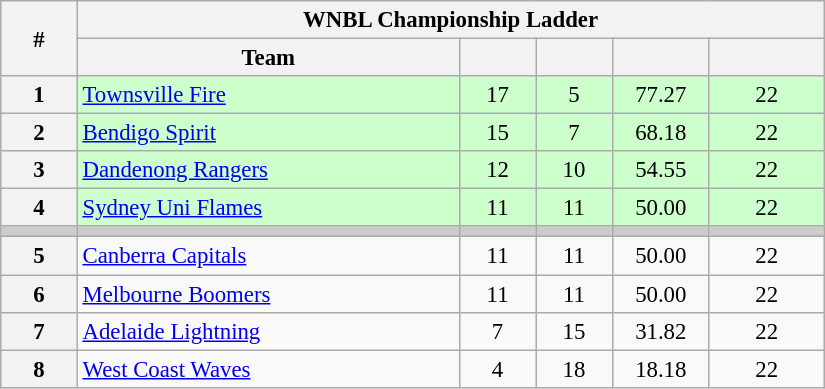<table class="wikitable" width="43.5%" style="font-size:95%; text-align:center">
<tr>
<th width="5%" rowspan=2>#</th>
<th colspan="6" align="center"><strong>WNBL Championship Ladder</strong></th>
</tr>
<tr>
<th width="25%">Team</th>
<th width="5%"></th>
<th width="5%"></th>
<th width="5%"></th>
<th width="7.5%"></th>
</tr>
<tr style="background-color:#CCFFCC">
<th>1</th>
<td style="text-align:left;"><a href='#'>Townsville Fire</a></td>
<td>17</td>
<td>5</td>
<td>77.27</td>
<td>22</td>
</tr>
<tr style="background-color:#CCFFCC">
<th>2</th>
<td style="text-align:left;"><a href='#'>Bendigo Spirit</a></td>
<td>15</td>
<td>7</td>
<td>68.18</td>
<td>22</td>
</tr>
<tr style="background-color:#CCFFCC">
<th>3</th>
<td style="text-align:left;"><a href='#'>Dandenong Rangers</a></td>
<td>12</td>
<td>10</td>
<td>54.55</td>
<td>22</td>
</tr>
<tr style="background-color:#CCFFCC">
<th>4</th>
<td style="text-align:left;"><a href='#'>Sydney Uni Flames</a></td>
<td>11</td>
<td>11</td>
<td>50.00</td>
<td>22</td>
</tr>
<tr style="background-color:#cccccc;">
<td></td>
<td></td>
<td></td>
<td></td>
<td></td>
<td></td>
</tr>
<tr>
<th>5</th>
<td style="text-align:left;"><a href='#'>Canberra Capitals</a></td>
<td>11</td>
<td>11</td>
<td>50.00</td>
<td>22</td>
</tr>
<tr>
<th>6</th>
<td style="text-align:left;"><a href='#'>Melbourne Boomers</a></td>
<td>11</td>
<td>11</td>
<td>50.00</td>
<td>22</td>
</tr>
<tr>
<th>7</th>
<td style="text-align:left;"><a href='#'>Adelaide Lightning</a></td>
<td>7</td>
<td>15</td>
<td>31.82</td>
<td>22</td>
</tr>
<tr>
<th>8</th>
<td style="text-align:left;"><a href='#'>West Coast Waves</a></td>
<td>4</td>
<td>18</td>
<td>18.18</td>
<td>22</td>
</tr>
</table>
